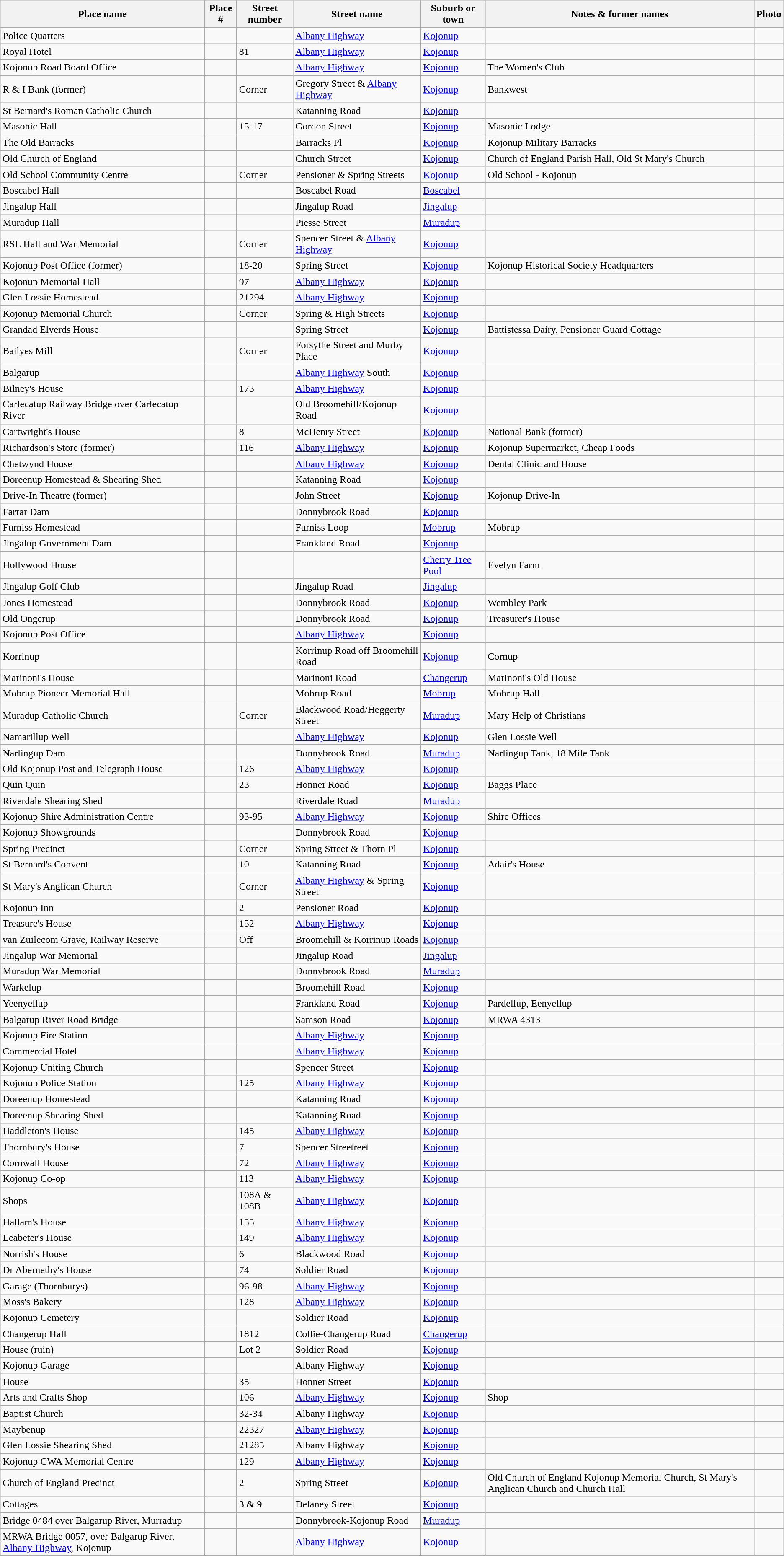<table class="wikitable sortable">
<tr>
<th>Place name</th>
<th>Place #</th>
<th>Street number</th>
<th>Street name</th>
<th>Suburb or town</th>
<th class="unsortable">Notes & former names</th>
<th class="unsortable">Photo</th>
</tr>
<tr>
<td>Police Quarters</td>
<td></td>
<td></td>
<td><a href='#'>Albany Highway</a></td>
<td><a href='#'>Kojonup</a></td>
<td></td>
<td></td>
</tr>
<tr>
<td>Royal Hotel</td>
<td></td>
<td>81</td>
<td><a href='#'>Albany Highway</a></td>
<td><a href='#'>Kojonup</a></td>
<td></td>
<td></td>
</tr>
<tr>
<td>Kojonup Road Board Office</td>
<td></td>
<td></td>
<td><a href='#'>Albany Highway</a></td>
<td><a href='#'>Kojonup</a></td>
<td>The Women's Club</td>
<td></td>
</tr>
<tr>
<td>R & I Bank (former)</td>
<td></td>
<td>Corner</td>
<td>Gregory Street & <a href='#'>Albany Highway</a></td>
<td><a href='#'>Kojonup</a></td>
<td>Bankwest</td>
<td></td>
</tr>
<tr>
<td>St Bernard's Roman Catholic Church</td>
<td></td>
<td></td>
<td>Katanning Road</td>
<td><a href='#'>Kojonup</a></td>
<td></td>
<td></td>
</tr>
<tr>
<td>Masonic Hall</td>
<td></td>
<td>15-17</td>
<td>Gordon Street</td>
<td><a href='#'>Kojonup</a></td>
<td>Masonic Lodge</td>
<td></td>
</tr>
<tr>
<td>The Old Barracks</td>
<td></td>
<td></td>
<td>Barracks Pl</td>
<td><a href='#'>Kojonup</a></td>
<td>Kojonup Military Barracks</td>
<td></td>
</tr>
<tr>
<td>Old Church of England</td>
<td></td>
<td></td>
<td>Church Street</td>
<td><a href='#'>Kojonup</a></td>
<td>Church of England Parish Hall, Old St Mary's Church</td>
<td></td>
</tr>
<tr>
<td>Old School Community Centre</td>
<td></td>
<td>Corner</td>
<td>Pensioner & Spring Streets</td>
<td><a href='#'>Kojonup</a></td>
<td>Old School - Kojonup</td>
<td></td>
</tr>
<tr>
<td>Boscabel Hall</td>
<td></td>
<td></td>
<td>Boscabel Road</td>
<td><a href='#'>Boscabel</a></td>
<td></td>
<td></td>
</tr>
<tr>
<td>Jingalup Hall</td>
<td></td>
<td></td>
<td>Jingalup Road</td>
<td><a href='#'>Jingalup</a></td>
<td></td>
<td></td>
</tr>
<tr>
<td>Muradup Hall</td>
<td></td>
<td></td>
<td>Piesse Street</td>
<td><a href='#'>Muradup</a></td>
<td></td>
<td></td>
</tr>
<tr>
<td>RSL Hall and War Memorial</td>
<td></td>
<td>Corner</td>
<td>Spencer Street & <a href='#'>Albany Highway</a></td>
<td><a href='#'>Kojonup</a></td>
<td></td>
<td></td>
</tr>
<tr>
<td>Kojonup Post Office (former)</td>
<td></td>
<td>18-20</td>
<td>Spring Street</td>
<td><a href='#'>Kojonup</a></td>
<td>Kojonup Historical Society Headquarters</td>
<td></td>
</tr>
<tr>
<td>Kojonup Memorial Hall</td>
<td></td>
<td>97</td>
<td><a href='#'>Albany Highway</a></td>
<td><a href='#'>Kojonup</a></td>
<td></td>
<td></td>
</tr>
<tr>
<td>Glen Lossie Homestead</td>
<td></td>
<td>21294</td>
<td><a href='#'>Albany Highway</a></td>
<td><a href='#'>Kojonup</a></td>
<td></td>
<td></td>
</tr>
<tr>
<td>Kojonup Memorial Church</td>
<td></td>
<td>Corner</td>
<td>Spring & High Streets</td>
<td><a href='#'>Kojonup</a></td>
<td></td>
<td></td>
</tr>
<tr>
<td>Grandad Elverds House</td>
<td></td>
<td></td>
<td>Spring Street</td>
<td><a href='#'>Kojonup</a></td>
<td>Battistessa Dairy, Pensioner Guard Cottage</td>
<td></td>
</tr>
<tr>
<td>Bailyes Mill</td>
<td></td>
<td>Corner</td>
<td>Forsythe Street and Murby Place</td>
<td><a href='#'>Kojonup</a></td>
<td></td>
<td></td>
</tr>
<tr>
<td>Balgarup</td>
<td></td>
<td></td>
<td><a href='#'>Albany Highway</a> South</td>
<td><a href='#'>Kojonup</a></td>
<td></td>
<td></td>
</tr>
<tr>
<td>Bilney's House</td>
<td></td>
<td>173</td>
<td><a href='#'>Albany Highway</a></td>
<td><a href='#'>Kojonup</a></td>
<td></td>
<td></td>
</tr>
<tr>
<td>Carlecatup Railway Bridge over Carlecatup River</td>
<td></td>
<td></td>
<td>Old Broomehill/Kojonup Road</td>
<td><a href='#'>Kojonup</a></td>
<td></td>
<td></td>
</tr>
<tr>
<td>Cartwright's House</td>
<td></td>
<td>8</td>
<td>McHenry Street</td>
<td><a href='#'>Kojonup</a></td>
<td>National Bank (former)</td>
<td></td>
</tr>
<tr>
<td>Richardson's Store (former)</td>
<td></td>
<td>116</td>
<td><a href='#'>Albany Highway</a></td>
<td><a href='#'>Kojonup</a></td>
<td>Kojonup Supermarket, Cheap Foods</td>
<td></td>
</tr>
<tr>
<td>Chetwynd House</td>
<td></td>
<td></td>
<td><a href='#'>Albany Highway</a></td>
<td><a href='#'>Kojonup</a></td>
<td>Dental Clinic and House</td>
<td></td>
</tr>
<tr>
<td>Doreenup Homestead & Shearing Shed</td>
<td></td>
<td></td>
<td>Katanning Road</td>
<td><a href='#'>Kojonup</a></td>
<td></td>
<td></td>
</tr>
<tr>
<td>Drive-In Theatre (former)</td>
<td></td>
<td></td>
<td>John Street</td>
<td><a href='#'>Kojonup</a></td>
<td>Kojonup Drive-In</td>
<td></td>
</tr>
<tr>
<td>Farrar Dam</td>
<td></td>
<td></td>
<td>Donnybrook Road</td>
<td><a href='#'>Kojonup</a></td>
<td></td>
<td></td>
</tr>
<tr>
<td>Furniss Homestead</td>
<td></td>
<td></td>
<td>Furniss Loop</td>
<td><a href='#'>Mobrup</a></td>
<td>Mobrup</td>
<td></td>
</tr>
<tr>
<td>Jingalup Government Dam</td>
<td></td>
<td></td>
<td>Frankland Road</td>
<td><a href='#'>Kojonup</a></td>
<td></td>
<td></td>
</tr>
<tr>
<td>Hollywood House</td>
<td></td>
<td></td>
<td></td>
<td><a href='#'>Cherry Tree Pool</a></td>
<td>Evelyn Farm</td>
<td></td>
</tr>
<tr>
<td>Jingalup Golf Club</td>
<td></td>
<td></td>
<td>Jingalup Road</td>
<td><a href='#'>Jingalup</a></td>
<td></td>
<td></td>
</tr>
<tr>
<td>Jones Homestead</td>
<td></td>
<td></td>
<td>Donnybrook Road</td>
<td><a href='#'>Kojonup</a></td>
<td>Wembley Park</td>
<td></td>
</tr>
<tr>
<td>Old Ongerup</td>
<td></td>
<td></td>
<td>Donnybrook Road</td>
<td><a href='#'>Kojonup</a></td>
<td>Treasurer's House</td>
<td></td>
</tr>
<tr>
<td>Kojonup Post Office</td>
<td></td>
<td></td>
<td><a href='#'>Albany Highway</a></td>
<td><a href='#'>Kojonup</a></td>
<td></td>
<td></td>
</tr>
<tr>
<td>Korrinup</td>
<td></td>
<td></td>
<td>Korrinup Road off Broomehill Road</td>
<td><a href='#'>Kojonup</a></td>
<td>Cornup</td>
<td></td>
</tr>
<tr>
<td>Marinoni's House</td>
<td></td>
<td></td>
<td>Marinoni Road</td>
<td><a href='#'>Changerup</a></td>
<td>Marinoni's Old House</td>
<td></td>
</tr>
<tr>
<td>Mobrup Pioneer Memorial Hall</td>
<td></td>
<td></td>
<td>Mobrup Road</td>
<td><a href='#'>Mobrup</a></td>
<td>Mobrup Hall</td>
<td></td>
</tr>
<tr>
<td>Muradup Catholic Church</td>
<td></td>
<td>Corner</td>
<td>Blackwood Road/Heggerty Street</td>
<td><a href='#'>Muradup</a></td>
<td>Mary Help of Christians</td>
<td></td>
</tr>
<tr>
<td>Namarillup Well</td>
<td></td>
<td></td>
<td><a href='#'>Albany Highway</a></td>
<td><a href='#'>Kojonup</a></td>
<td>Glen Lossie Well</td>
<td></td>
</tr>
<tr>
<td>Narlingup Dam</td>
<td></td>
<td></td>
<td>Donnybrook Road</td>
<td><a href='#'>Muradup</a></td>
<td>Narlingup Tank, 18 Mile Tank</td>
<td></td>
</tr>
<tr>
<td>Old Kojonup Post and Telegraph House</td>
<td></td>
<td>126</td>
<td><a href='#'>Albany Highway</a></td>
<td><a href='#'>Kojonup</a></td>
<td></td>
<td></td>
</tr>
<tr>
<td>Quin Quin</td>
<td></td>
<td>23</td>
<td>Honner Road</td>
<td><a href='#'>Kojonup</a></td>
<td>Baggs Place</td>
<td></td>
</tr>
<tr>
<td>Riverdale Shearing Shed</td>
<td></td>
<td></td>
<td>Riverdale Road</td>
<td><a href='#'>Muradup</a></td>
<td></td>
<td></td>
</tr>
<tr>
<td>Kojonup Shire Administration Centre</td>
<td></td>
<td>93-95</td>
<td><a href='#'>Albany Highway</a></td>
<td><a href='#'>Kojonup</a></td>
<td>Shire Offices</td>
<td></td>
</tr>
<tr>
<td>Kojonup Showgrounds</td>
<td></td>
<td></td>
<td>Donnybrook Road</td>
<td><a href='#'>Kojonup</a></td>
<td></td>
<td></td>
</tr>
<tr>
<td>Spring Precinct</td>
<td></td>
<td>Corner</td>
<td>Spring Street & Thorn Pl</td>
<td><a href='#'>Kojonup</a></td>
<td></td>
<td></td>
</tr>
<tr>
<td>St Bernard's Convent</td>
<td></td>
<td>10</td>
<td>Katanning Road</td>
<td><a href='#'>Kojonup</a></td>
<td>Adair's House</td>
<td></td>
</tr>
<tr>
<td>St Mary's Anglican Church</td>
<td></td>
<td>Corner</td>
<td><a href='#'>Albany Highway</a> & Spring Street</td>
<td><a href='#'>Kojonup</a></td>
<td></td>
<td></td>
</tr>
<tr>
<td>Kojonup Inn</td>
<td></td>
<td>2</td>
<td>Pensioner Road</td>
<td><a href='#'>Kojonup</a></td>
<td></td>
<td></td>
</tr>
<tr>
<td>Treasure's House</td>
<td></td>
<td>152</td>
<td><a href='#'>Albany Highway</a></td>
<td><a href='#'>Kojonup</a></td>
<td></td>
<td></td>
</tr>
<tr>
<td>van Zuilecom Grave, Railway Reserve</td>
<td></td>
<td>Off</td>
<td>Broomehill & Korrinup Roads</td>
<td><a href='#'>Kojonup</a></td>
<td></td>
<td></td>
</tr>
<tr>
<td>Jingalup War Memorial</td>
<td></td>
<td></td>
<td>Jingalup Road</td>
<td><a href='#'>Jingalup</a></td>
<td></td>
<td></td>
</tr>
<tr>
<td>Muradup War Memorial</td>
<td></td>
<td></td>
<td>Donnybrook Road</td>
<td><a href='#'>Muradup</a></td>
<td></td>
<td></td>
</tr>
<tr>
<td>Warkelup</td>
<td></td>
<td></td>
<td>Broomehill Road</td>
<td><a href='#'>Kojonup</a></td>
<td></td>
<td></td>
</tr>
<tr>
<td>Yeenyellup</td>
<td></td>
<td></td>
<td>Frankland Road</td>
<td><a href='#'>Kojonup</a></td>
<td>Pardellup, Eenyellup</td>
<td></td>
</tr>
<tr>
<td>Balgarup River Road Bridge</td>
<td></td>
<td></td>
<td>Samson Road</td>
<td><a href='#'>Kojonup</a></td>
<td>MRWA 4313</td>
<td></td>
</tr>
<tr>
<td>Kojonup Fire Station</td>
<td></td>
<td></td>
<td><a href='#'>Albany Highway</a></td>
<td><a href='#'>Kojonup</a></td>
<td></td>
<td></td>
</tr>
<tr>
<td>Commercial Hotel</td>
<td></td>
<td></td>
<td><a href='#'>Albany Highway</a></td>
<td><a href='#'>Kojonup</a></td>
<td></td>
<td></td>
</tr>
<tr>
<td>Kojonup Uniting Church</td>
<td></td>
<td></td>
<td>Spencer Street</td>
<td><a href='#'>Kojonup</a></td>
<td></td>
<td></td>
</tr>
<tr>
<td>Kojonup Police Station</td>
<td></td>
<td>125</td>
<td><a href='#'>Albany Highway</a></td>
<td><a href='#'>Kojonup</a></td>
<td></td>
<td></td>
</tr>
<tr>
<td>Doreenup Homestead</td>
<td></td>
<td></td>
<td>Katanning Road</td>
<td><a href='#'>Kojonup</a></td>
<td></td>
<td></td>
</tr>
<tr>
<td>Doreenup Shearing Shed</td>
<td></td>
<td></td>
<td>Katanning Road</td>
<td><a href='#'>Kojonup</a></td>
<td></td>
<td></td>
</tr>
<tr>
<td>Haddleton's House</td>
<td></td>
<td>145</td>
<td><a href='#'>Albany Highway</a></td>
<td><a href='#'>Kojonup</a></td>
<td></td>
<td></td>
</tr>
<tr>
<td>Thornbury's House</td>
<td></td>
<td>7</td>
<td>Spencer Streetreet</td>
<td><a href='#'>Kojonup</a></td>
<td></td>
<td></td>
</tr>
<tr>
<td>Cornwall House</td>
<td></td>
<td>72</td>
<td><a href='#'>Albany Highway</a></td>
<td><a href='#'>Kojonup</a></td>
<td></td>
<td></td>
</tr>
<tr>
<td>Kojonup Co-op</td>
<td></td>
<td>113</td>
<td><a href='#'>Albany Highway</a></td>
<td><a href='#'>Kojonup</a></td>
<td></td>
<td></td>
</tr>
<tr>
<td>Shops</td>
<td></td>
<td>108A & 108B</td>
<td><a href='#'>Albany Highway</a></td>
<td><a href='#'>Kojonup</a></td>
<td></td>
<td></td>
</tr>
<tr>
<td>Hallam's House</td>
<td></td>
<td>155</td>
<td><a href='#'>Albany Highway</a></td>
<td><a href='#'>Kojonup</a></td>
<td></td>
<td></td>
</tr>
<tr>
<td>Leabeter's House</td>
<td></td>
<td>149</td>
<td><a href='#'>Albany Highway</a></td>
<td><a href='#'>Kojonup</a></td>
<td></td>
<td></td>
</tr>
<tr>
<td>Norrish's House</td>
<td></td>
<td>6</td>
<td>Blackwood Road</td>
<td><a href='#'>Kojonup</a></td>
<td></td>
<td></td>
</tr>
<tr>
<td>Dr Abernethy's House</td>
<td></td>
<td>74</td>
<td>Soldier Road</td>
<td><a href='#'>Kojonup</a></td>
<td></td>
<td></td>
</tr>
<tr>
<td>Garage (Thornburys)</td>
<td></td>
<td>96-98</td>
<td><a href='#'>Albany Highway</a></td>
<td><a href='#'>Kojonup</a></td>
<td></td>
<td></td>
</tr>
<tr>
<td>Moss's Bakery</td>
<td></td>
<td>128</td>
<td><a href='#'>Albany Highway</a></td>
<td><a href='#'>Kojonup</a></td>
<td></td>
<td></td>
</tr>
<tr>
<td>Kojonup Cemetery</td>
<td></td>
<td></td>
<td>Soldier Road</td>
<td><a href='#'>Kojonup</a></td>
<td></td>
<td></td>
</tr>
<tr>
<td>Changerup Hall</td>
<td></td>
<td>1812</td>
<td>Collie-Changerup Road</td>
<td><a href='#'>Changerup</a></td>
<td></td>
<td></td>
</tr>
<tr>
<td>House (ruin)</td>
<td></td>
<td>Lot 2</td>
<td>Soldier Road</td>
<td><a href='#'>Kojonup</a></td>
<td></td>
<td></td>
</tr>
<tr>
<td>Kojonup Garage</td>
<td></td>
<td></td>
<td>Albany Highway</td>
<td><a href='#'>Kojonup</a></td>
<td></td>
<td></td>
</tr>
<tr>
<td>House</td>
<td></td>
<td>35</td>
<td>Honner Street</td>
<td><a href='#'>Kojonup</a></td>
<td></td>
<td></td>
</tr>
<tr>
<td>Arts and Crafts Shop</td>
<td></td>
<td>106</td>
<td><a href='#'>Albany Highway</a></td>
<td><a href='#'>Kojonup</a></td>
<td>Shop</td>
<td></td>
</tr>
<tr>
<td>Baptist Church</td>
<td></td>
<td>32-34</td>
<td>Albany Highway</td>
<td><a href='#'>Kojonup</a></td>
<td></td>
<td></td>
</tr>
<tr>
<td>Maybenup</td>
<td></td>
<td>22327</td>
<td><a href='#'>Albany Highway</a></td>
<td><a href='#'>Kojonup</a></td>
<td></td>
<td></td>
</tr>
<tr>
<td>Glen Lossie Shearing Shed</td>
<td></td>
<td>21285</td>
<td>Albany Highway</td>
<td><a href='#'>Kojonup</a></td>
<td></td>
<td></td>
</tr>
<tr>
<td>Kojonup CWA Memorial Centre</td>
<td></td>
<td>129</td>
<td><a href='#'>Albany Highway</a></td>
<td><a href='#'>Kojonup</a></td>
<td></td>
<td></td>
</tr>
<tr>
<td>Church of England Precinct</td>
<td></td>
<td>2</td>
<td>Spring Street</td>
<td><a href='#'>Kojonup</a></td>
<td>Old Church of England Kojonup Memorial Church, St Mary's Anglican Church and Church Hall</td>
<td></td>
</tr>
<tr>
<td>Cottages</td>
<td></td>
<td>3 & 9</td>
<td>Delaney Street</td>
<td><a href='#'>Kojonup</a></td>
<td></td>
<td></td>
</tr>
<tr>
<td>Bridge 0484 over Balgarup River, Murradup</td>
<td></td>
<td></td>
<td>Donnybrook-Kojonup Road</td>
<td><a href='#'>Muradup</a></td>
<td></td>
<td></td>
</tr>
<tr>
<td>MRWA Bridge 0057, over Balgarup River, <a href='#'>Albany Highway</a>, Kojonup</td>
<td></td>
<td></td>
<td><a href='#'>Albany Highway</a></td>
<td><a href='#'>Kojonup</a></td>
<td></td>
<td></td>
</tr>
</table>
